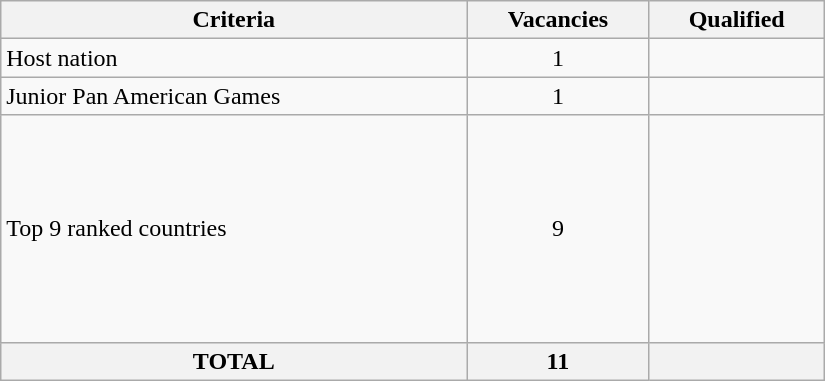<table class = "wikitable" width=550>
<tr>
<th>Criteria</th>
<th>Vacancies</th>
<th>Qualified</th>
</tr>
<tr>
<td>Host nation</td>
<td align="center">1</td>
<td></td>
</tr>
<tr>
<td>Junior Pan American Games</td>
<td align="center">1</td>
<td></td>
</tr>
<tr>
<td>Top 9 ranked countries</td>
<td align="center">9</td>
<td><br><br><br><br><br><br><br><br></td>
</tr>
<tr>
<th>TOTAL</th>
<th>11</th>
<th></th>
</tr>
</table>
